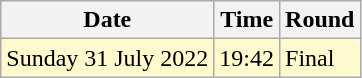<table class="wikitable">
<tr>
<th>Date</th>
<th>Time</th>
<th>Round</th>
</tr>
<tr>
<td style=background:lemonchiffon>Sunday 31 July 2022</td>
<td style=background:lemonchiffon>19:42</td>
<td style=background:lemonchiffon>Final</td>
</tr>
</table>
